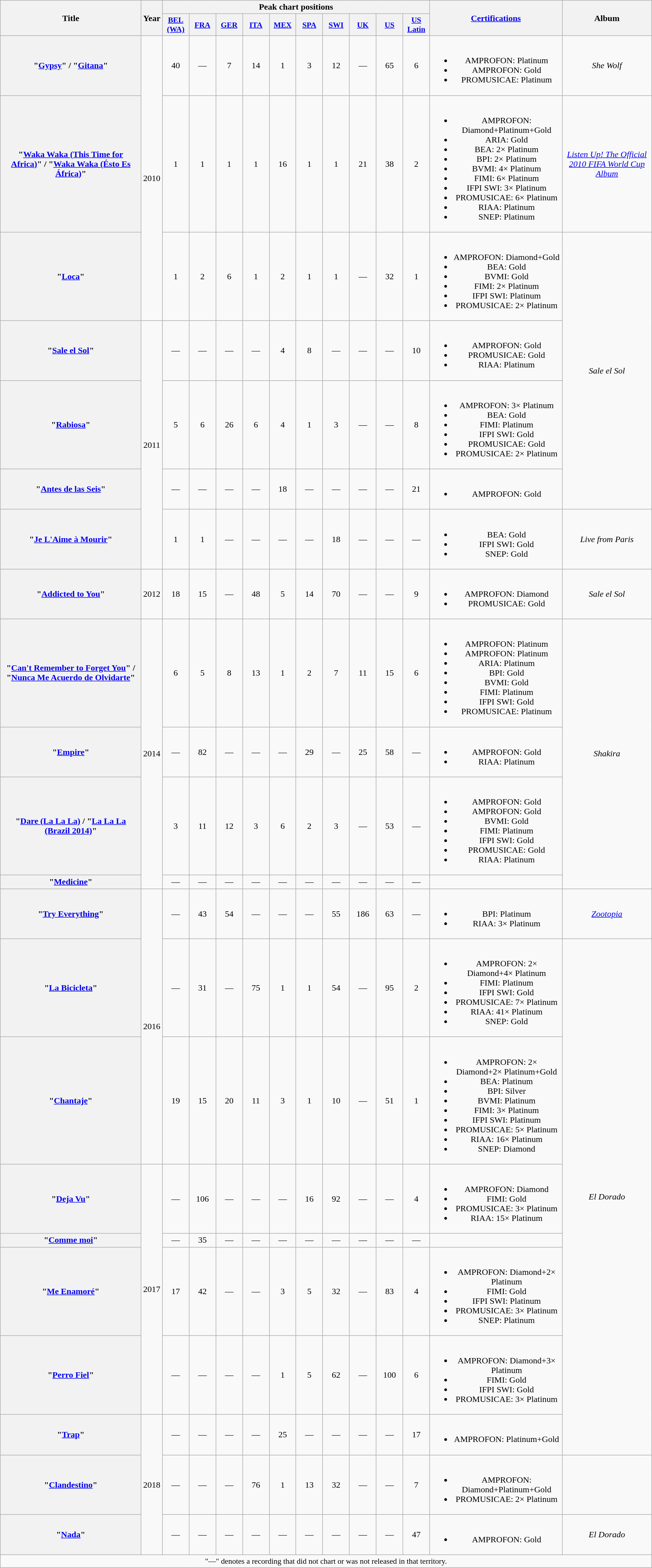<table class="wikitable plainrowheaders" style="text-align:center;">
<tr>
<th scope="col" rowspan="2" style="width:16em;">Title</th>
<th scope="col" rowspan="2">Year</th>
<th scope="col" colspan="10">Peak chart positions</th>
<th scope="col" rowspan="2" style="width:15em;"><a href='#'>Certifications</a></th>
<th scope="col" rowspan="2"  style="width:10em;">Album</th>
</tr>
<tr>
<th scope="col" style="width:3em;font-size:90%;"><a href='#'>BEL<br>(WA)</a><br></th>
<th scope="col" style="width:3em;font-size:90%;"><a href='#'>FRA</a><br></th>
<th scope="col" style="width:3em;font-size:90%;"><a href='#'>GER</a> <br></th>
<th scope="col" style="width:3em;font-size:90%;"><a href='#'>ITA</a><br></th>
<th scope="col" style="width:3em;font-size:90%;"><a href='#'>MEX</a><br></th>
<th scope="col" style="width:3em;font-size:90%;"><a href='#'>SPA</a><br></th>
<th scope="col" style="width:3em;font-size:90%;"><a href='#'>SWI</a><br></th>
<th scope="col" style="width:3em;font-size:90%;"><a href='#'>UK</a><br></th>
<th scope="col" style="width:3em;font-size:90%;"><a href='#'>US</a><br></th>
<th scope="col" style="width:3em;font-size:90%;"><a href='#'>US<br>Latin</a><br></th>
</tr>
<tr>
<th scope="row">"<a href='#'>Gypsy</a>" / "<a href='#'>Gitana</a>"</th>
<td rowspan="3">2010</td>
<td>40</td>
<td>—</td>
<td>7</td>
<td>14</td>
<td>1</td>
<td>3</td>
<td>12</td>
<td>—</td>
<td>65</td>
<td>6</td>
<td><br><ul><li>AMPROFON: Platinum</li><li>AMPROFON: Gold </li><li>PROMUSICAE: Platinum</li></ul></td>
<td><em>She Wolf</em></td>
</tr>
<tr>
<th scope="row">"<a href='#'>Waka Waka (This Time for Africa)</a>" / "<a href='#'>Waka Waka (Ésto Es África)</a>"<br></th>
<td>1</td>
<td>1</td>
<td>1</td>
<td>1</td>
<td>16</td>
<td>1</td>
<td>1</td>
<td>21</td>
<td>38</td>
<td>2</td>
<td><br><ul><li>AMPROFON: Diamond+Platinum+Gold</li><li>ARIA: Gold</li><li>BEA: 2× Platinum</li><li>BPI: 2× Platinum</li><li>BVMI: 4× Platinum</li><li>FIMI: 6× Platinum</li><li>IFPI SWI: 3× Platinum</li><li>PROMUSICAE: 6× Platinum</li><li>RIAA: Platinum</li><li>SNEP: Platinum</li></ul></td>
<td><em><a href='#'>Listen Up! The Official 2010 FIFA World Cup Album</a></em></td>
</tr>
<tr>
<th scope="row">"<a href='#'>Loca</a>"<br></th>
<td>1</td>
<td>2</td>
<td>6</td>
<td>1</td>
<td>2</td>
<td>1</td>
<td>1</td>
<td>—</td>
<td>32</td>
<td>1</td>
<td><br><ul><li>AMPROFON: Diamond+Gold</li><li>BEA: Gold</li><li>BVMI: Gold</li><li>FIMI: 2× Platinum</li><li>IFPI SWI: Platinum</li><li>PROMUSICAE: 2× Platinum</li></ul></td>
<td rowspan="4"><em>Sale el Sol</em></td>
</tr>
<tr>
<th scope="row">"<a href='#'>Sale el Sol</a>"</th>
<td rowspan="4">2011</td>
<td>—</td>
<td>—</td>
<td>—</td>
<td>—</td>
<td>4</td>
<td>8</td>
<td>—</td>
<td>—</td>
<td>—</td>
<td>10</td>
<td><br><ul><li>AMPROFON: Gold</li><li>PROMUSICAE: Gold</li><li>RIAA: Platinum </li></ul></td>
</tr>
<tr>
<th scope="row">"<a href='#'>Rabiosa</a>"<br></th>
<td>5</td>
<td>6</td>
<td>26</td>
<td>6</td>
<td>4</td>
<td>1</td>
<td>3</td>
<td>—</td>
<td>—</td>
<td>8</td>
<td><br><ul><li>AMPROFON: 3× Platinum</li><li>BEA: Gold</li><li>FIMI: Platinum</li><li>IFPI SWI: Gold</li><li>PROMUSICAE: Gold </li><li>PROMUSICAE: 2× Platinum</li></ul></td>
</tr>
<tr>
<th scope="row">"<a href='#'>Antes de las Seis</a>"</th>
<td>—</td>
<td>—</td>
<td>—</td>
<td>—</td>
<td>18</td>
<td>—</td>
<td>—</td>
<td>—</td>
<td>—</td>
<td>21</td>
<td><br><ul><li>AMPROFON: Gold</li></ul></td>
</tr>
<tr>
<th scope="row">"<a href='#'>Je L'Aime à Mourir</a>"</th>
<td>1</td>
<td>1</td>
<td>—</td>
<td>—</td>
<td>—</td>
<td>—</td>
<td>18</td>
<td>—</td>
<td>—</td>
<td>—</td>
<td><br><ul><li>BEA: Gold</li><li>IFPI SWI: Gold</li><li>SNEP: Gold</li></ul></td>
<td><em>Live from Paris</em></td>
</tr>
<tr>
<th scope="row">"<a href='#'>Addicted to You</a>"</th>
<td>2012</td>
<td>18</td>
<td>15</td>
<td>—</td>
<td>48</td>
<td>5</td>
<td>14</td>
<td>70</td>
<td>—</td>
<td>—</td>
<td>9</td>
<td><br><ul><li>AMPROFON: Diamond</li><li>PROMUSICAE: Gold</li></ul></td>
<td><em>Sale el Sol</em></td>
</tr>
<tr>
<th scope="row">"<a href='#'>Can't Remember to Forget You</a>" / "<a href='#'>Nunca Me Acuerdo de Olvidarte</a>"<br></th>
<td rowspan="4">2014</td>
<td>6</td>
<td>5</td>
<td>8</td>
<td>13</td>
<td>1</td>
<td>2</td>
<td>7</td>
<td>11</td>
<td>15</td>
<td>6</td>
<td><br><ul><li>AMPROFON: Platinum</li><li>AMPROFON: Platinum </li><li>ARIA: Platinum</li><li>BPI: Gold</li><li>BVMI: Gold</li><li>FIMI: Platinum</li><li>IFPI SWI: Gold</li><li>PROMUSICAE: Platinum</li></ul></td>
<td rowspan="4"><em>Shakira</em></td>
</tr>
<tr>
<th scope="row">"<a href='#'>Empire</a>"</th>
<td>—</td>
<td>82</td>
<td>—</td>
<td>—</td>
<td>—</td>
<td>29</td>
<td>—</td>
<td>25</td>
<td>58</td>
<td>—</td>
<td><br><ul><li>AMPROFON: Gold</li><li>RIAA: Platinum</li></ul></td>
</tr>
<tr>
<th scope="row">"<a href='#'>Dare (La La La)</a> / "<a href='#'>La La La (Brazil 2014)</a>"<br></th>
<td>3</td>
<td>11</td>
<td>12</td>
<td>3</td>
<td>6</td>
<td>2</td>
<td>3</td>
<td>—</td>
<td>53</td>
<td>—</td>
<td><br><ul><li>AMPROFON: Gold </li><li>AMPROFON: Gold </li><li>BVMI: Gold</li><li>FIMI: Platinum</li><li>IFPI SWI: Gold</li><li>PROMUSICAE: Gold</li><li>RIAA: Platinum</li></ul></td>
</tr>
<tr>
<th scope="row">"<a href='#'>Medicine</a>"<br></th>
<td>—</td>
<td>—</td>
<td>—</td>
<td>—</td>
<td>—</td>
<td>—</td>
<td>—</td>
<td>—</td>
<td>—</td>
<td>—</td>
<td></td>
</tr>
<tr>
<th scope="row">"<a href='#'>Try Everything</a>"</th>
<td rowspan="3">2016</td>
<td>—</td>
<td>43</td>
<td>54</td>
<td>—</td>
<td>—</td>
<td>—</td>
<td>55</td>
<td>186</td>
<td>63</td>
<td>—</td>
<td><br><ul><li>BPI: Platinum</li><li>RIAA: 3× Platinum</li></ul></td>
<td><em><a href='#'>Zootopia</a></em></td>
</tr>
<tr>
<th scope="row">"<a href='#'>La Bicicleta</a>"<br></th>
<td>—</td>
<td>31</td>
<td>—</td>
<td>75</td>
<td>1</td>
<td>1</td>
<td>54</td>
<td>—</td>
<td>95</td>
<td>2</td>
<td><br><ul><li>AMPROFON: 2× Diamond+4× Platinum</li><li>FIMI: Platinum</li><li>IFPI SWI: Gold</li><li>PROMUSICAE: 7× Platinum</li><li>RIAA: 41× Platinum </li><li>SNEP: Gold</li></ul></td>
<td rowspan="7"><em>El Dorado</em></td>
</tr>
<tr>
<th scope="row">"<a href='#'>Chantaje</a>"<br></th>
<td>19</td>
<td>15</td>
<td>20</td>
<td>11</td>
<td>3</td>
<td>1</td>
<td>10</td>
<td>—</td>
<td>51</td>
<td>1</td>
<td><br><ul><li>AMPROFON: 2× Diamond+2× Platinum+Gold</li><li>BEA: Platinum</li><li>BPI: Silver</li><li>BVMI: Platinum</li><li>FIMI: 3× Platinum</li><li>IFPI SWI: Platinum</li><li>PROMUSICAE: 5× Platinum</li><li>RIAA: 16× Platinum </li><li>SNEP: Diamond</li></ul></td>
</tr>
<tr>
<th scope="row">"<a href='#'>Deja Vu</a>"<br></th>
<td rowspan="4">2017</td>
<td>—</td>
<td>106</td>
<td>—</td>
<td>—</td>
<td>—</td>
<td>16</td>
<td>92</td>
<td>—</td>
<td>—</td>
<td>4</td>
<td><br><ul><li>AMPROFON: Diamond</li><li>FIMI: Gold</li><li>PROMUSICAE: 3× Platinum</li><li>RIAA: 15× Platinum </li></ul></td>
</tr>
<tr>
<th scope="row">"<a href='#'>Comme moi</a>"<br></th>
<td>—</td>
<td>35</td>
<td>—</td>
<td>—</td>
<td>—</td>
<td>—</td>
<td>—</td>
<td>—</td>
<td>—</td>
<td>—</td>
<td></td>
</tr>
<tr>
<th scope="row">"<a href='#'>Me Enamoré</a>"</th>
<td>17</td>
<td>42</td>
<td>—</td>
<td>—</td>
<td>3</td>
<td>5</td>
<td>32</td>
<td>—</td>
<td>83</td>
<td>4</td>
<td><br><ul><li>AMPROFON: Diamond+2× Platinum</li><li>FIMI: Gold</li><li>IFPI SWI: Platinum</li><li>PROMUSICAE: 3× Platinum</li><li>SNEP: Platinum</li></ul></td>
</tr>
<tr>
<th scope="row">"<a href='#'>Perro Fiel</a>"<br></th>
<td>—</td>
<td>—</td>
<td>—</td>
<td>—</td>
<td>1</td>
<td>5</td>
<td>62</td>
<td>—</td>
<td>100</td>
<td>6</td>
<td><br><ul><li>AMPROFON: Diamond+3× Platinum</li><li>FIMI: Gold</li><li>IFPI SWI: Gold</li><li>PROMUSICAE: 3× Platinum</li></ul></td>
</tr>
<tr>
<th scope="row">"<a href='#'>Trap</a>"<br></th>
<td rowspan="3">2018</td>
<td>—</td>
<td>—</td>
<td>—</td>
<td>—</td>
<td>25</td>
<td>—</td>
<td>—</td>
<td>—</td>
<td>—</td>
<td>17</td>
<td><br><ul><li>AMPROFON: Platinum+Gold</li></ul></td>
</tr>
<tr>
<th scope="row">"<a href='#'>Clandestino</a>"<br></th>
<td>—</td>
<td>—</td>
<td>—</td>
<td>76</td>
<td>1</td>
<td>13</td>
<td>32</td>
<td>—</td>
<td>—</td>
<td>7</td>
<td><br><ul><li>AMPROFON: Diamond+Platinum+Gold</li><li>PROMUSICAE: 2× Platinum</li></ul></td>
<td></td>
</tr>
<tr>
<th scope="row">"<a href='#'>Nada</a>"</th>
<td>—</td>
<td>—</td>
<td>—</td>
<td>—</td>
<td>—</td>
<td>—</td>
<td>—</td>
<td>—</td>
<td>—</td>
<td>47</td>
<td><br><ul><li>AMPROFON: Gold</li></ul></td>
<td><em>El Dorado</em></td>
</tr>
<tr>
<td colspan="14" style="font-size:90%">"—" denotes a recording that did not chart or was not released in that territory.</td>
</tr>
</table>
